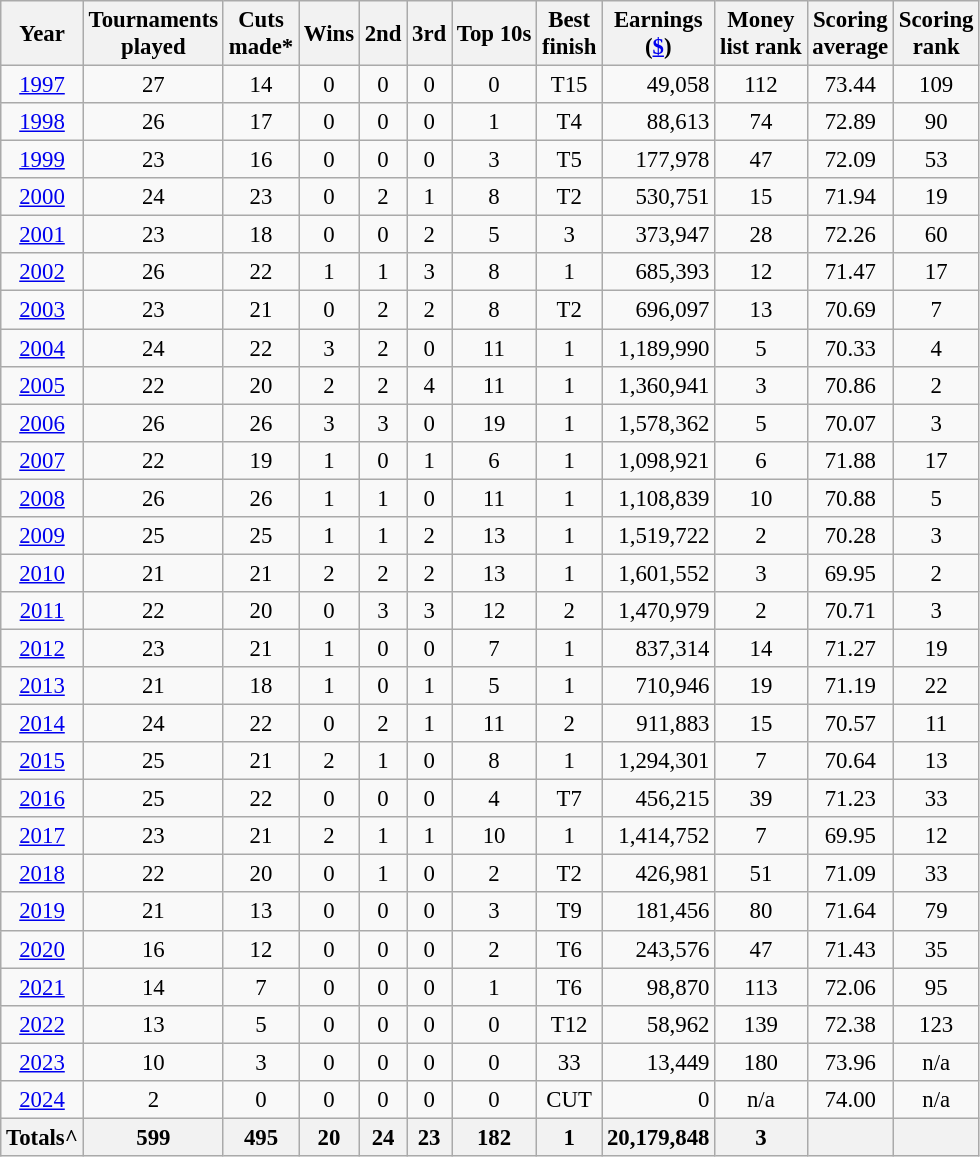<table class="wikitable" style="text-align:center; font-size: 95%;">
<tr>
<th>Year</th>
<th>Tournaments <br>played</th>
<th>Cuts <br>made*</th>
<th>Wins</th>
<th>2nd</th>
<th>3rd</th>
<th>Top 10s</th>
<th>Best <br>finish</th>
<th>Earnings<br>(<a href='#'>$</a>)</th>
<th>Money <br>list rank</th>
<th>Scoring <br>average</th>
<th>Scoring <br>rank</th>
</tr>
<tr>
<td><a href='#'>1997</a></td>
<td>27</td>
<td>14</td>
<td>0</td>
<td>0</td>
<td>0</td>
<td>0</td>
<td>T15</td>
<td align="right">49,058</td>
<td>112</td>
<td>73.44</td>
<td>109</td>
</tr>
<tr>
<td><a href='#'>1998</a></td>
<td>26</td>
<td>17</td>
<td>0</td>
<td>0</td>
<td>0</td>
<td>1</td>
<td>T4</td>
<td align="right">88,613</td>
<td>74</td>
<td>72.89</td>
<td>90</td>
</tr>
<tr>
<td><a href='#'>1999</a></td>
<td>23</td>
<td>16</td>
<td>0</td>
<td>0</td>
<td>0</td>
<td>3</td>
<td>T5</td>
<td align="right">177,978</td>
<td>47</td>
<td>72.09</td>
<td>53</td>
</tr>
<tr>
<td><a href='#'>2000</a></td>
<td>24</td>
<td>23</td>
<td>0</td>
<td>2</td>
<td>1</td>
<td>8</td>
<td>T2</td>
<td align="right">530,751</td>
<td>15</td>
<td>71.94</td>
<td>19</td>
</tr>
<tr>
<td><a href='#'>2001</a></td>
<td>23</td>
<td>18</td>
<td>0</td>
<td>0</td>
<td>2</td>
<td>5</td>
<td>3</td>
<td align="right">373,947</td>
<td>28</td>
<td>72.26</td>
<td>60</td>
</tr>
<tr>
<td><a href='#'>2002</a></td>
<td>26</td>
<td>22</td>
<td>1</td>
<td>1</td>
<td>3</td>
<td>8</td>
<td>1</td>
<td align="right">685,393</td>
<td>12</td>
<td>71.47</td>
<td>17</td>
</tr>
<tr>
<td><a href='#'>2003</a></td>
<td>23</td>
<td>21</td>
<td>0</td>
<td>2</td>
<td>2</td>
<td>8</td>
<td>T2</td>
<td align="right">696,097</td>
<td>13</td>
<td>70.69</td>
<td>7</td>
</tr>
<tr>
<td><a href='#'>2004</a></td>
<td>24</td>
<td>22</td>
<td>3</td>
<td>2</td>
<td>0</td>
<td>11</td>
<td>1</td>
<td align="right">1,189,990</td>
<td>5</td>
<td>70.33</td>
<td>4</td>
</tr>
<tr>
<td><a href='#'>2005</a></td>
<td>22</td>
<td>20</td>
<td>2</td>
<td>2</td>
<td>4</td>
<td>11</td>
<td>1</td>
<td align="right">1,360,941</td>
<td>3</td>
<td>70.86</td>
<td>2</td>
</tr>
<tr>
<td><a href='#'>2006</a></td>
<td>26</td>
<td>26</td>
<td>3</td>
<td>3</td>
<td>0</td>
<td>19</td>
<td>1</td>
<td align="right">1,578,362</td>
<td>5</td>
<td>70.07</td>
<td>3</td>
</tr>
<tr>
<td><a href='#'>2007</a></td>
<td>22</td>
<td>19</td>
<td>1</td>
<td>0</td>
<td>1</td>
<td>6</td>
<td>1</td>
<td align="right">1,098,921</td>
<td>6</td>
<td>71.88</td>
<td>17</td>
</tr>
<tr>
<td><a href='#'>2008</a></td>
<td>26</td>
<td>26</td>
<td>1</td>
<td>1</td>
<td>0</td>
<td>11</td>
<td>1</td>
<td align="right">1,108,839</td>
<td>10</td>
<td>70.88</td>
<td>5</td>
</tr>
<tr>
<td><a href='#'>2009</a></td>
<td>25</td>
<td>25</td>
<td>1</td>
<td>1</td>
<td>2</td>
<td>13</td>
<td>1</td>
<td align="right">1,519,722</td>
<td>2</td>
<td>70.28</td>
<td>3</td>
</tr>
<tr>
<td><a href='#'>2010</a></td>
<td>21</td>
<td>21</td>
<td>2</td>
<td>2</td>
<td>2</td>
<td>13</td>
<td>1</td>
<td align="right">1,601,552</td>
<td>3</td>
<td>69.95</td>
<td>2</td>
</tr>
<tr>
<td><a href='#'>2011</a></td>
<td>22</td>
<td>20</td>
<td>0</td>
<td>3</td>
<td>3</td>
<td>12</td>
<td>2</td>
<td align="right">1,470,979</td>
<td>2</td>
<td>70.71</td>
<td>3</td>
</tr>
<tr>
<td><a href='#'>2012</a></td>
<td>23</td>
<td>21</td>
<td>1</td>
<td>0</td>
<td>0</td>
<td>7</td>
<td>1</td>
<td align="right">837,314</td>
<td>14</td>
<td>71.27</td>
<td>19</td>
</tr>
<tr>
<td><a href='#'>2013</a></td>
<td>21</td>
<td>18</td>
<td>1</td>
<td>0</td>
<td>1</td>
<td>5</td>
<td>1</td>
<td align="right">710,946</td>
<td>19</td>
<td>71.19</td>
<td>22</td>
</tr>
<tr>
<td><a href='#'>2014</a></td>
<td>24</td>
<td>22</td>
<td>0</td>
<td>2</td>
<td>1</td>
<td>11</td>
<td>2</td>
<td align="right">911,883</td>
<td>15</td>
<td>70.57</td>
<td>11</td>
</tr>
<tr>
<td><a href='#'>2015</a></td>
<td>25</td>
<td>21</td>
<td>2</td>
<td>1</td>
<td>0</td>
<td>8</td>
<td>1</td>
<td align="right">1,294,301</td>
<td>7</td>
<td>70.64</td>
<td>13</td>
</tr>
<tr>
<td><a href='#'>2016</a></td>
<td>25</td>
<td>22</td>
<td>0</td>
<td>0</td>
<td>0</td>
<td>4</td>
<td>T7</td>
<td align=right>456,215</td>
<td>39</td>
<td>71.23</td>
<td>33</td>
</tr>
<tr>
<td><a href='#'>2017</a></td>
<td>23</td>
<td>21</td>
<td>2</td>
<td>1</td>
<td>1</td>
<td>10</td>
<td>1</td>
<td align=right>1,414,752</td>
<td>7</td>
<td>69.95</td>
<td>12</td>
</tr>
<tr>
<td><a href='#'>2018</a></td>
<td>22</td>
<td>20</td>
<td>0</td>
<td>1</td>
<td>0</td>
<td>2</td>
<td>T2</td>
<td align=right>426,981</td>
<td>51</td>
<td>71.09</td>
<td>33</td>
</tr>
<tr>
<td><a href='#'>2019</a></td>
<td>21</td>
<td>13</td>
<td>0</td>
<td>0</td>
<td>0</td>
<td>3</td>
<td>T9</td>
<td align=right>181,456</td>
<td>80</td>
<td>71.64</td>
<td>79</td>
</tr>
<tr>
<td><a href='#'>2020</a></td>
<td>16</td>
<td>12</td>
<td>0</td>
<td>0</td>
<td>0</td>
<td>2</td>
<td>T6</td>
<td align=right>243,576</td>
<td>47</td>
<td>71.43</td>
<td>35</td>
</tr>
<tr>
<td><a href='#'>2021</a></td>
<td>14</td>
<td>7</td>
<td>0</td>
<td>0</td>
<td>0</td>
<td>1</td>
<td>T6</td>
<td align=right>98,870</td>
<td>113</td>
<td>72.06</td>
<td>95</td>
</tr>
<tr>
<td><a href='#'>2022</a></td>
<td>13</td>
<td>5</td>
<td>0</td>
<td>0</td>
<td>0</td>
<td>0</td>
<td>T12</td>
<td align=right>58,962</td>
<td>139</td>
<td>72.38</td>
<td>123</td>
</tr>
<tr>
<td><a href='#'>2023</a></td>
<td>10</td>
<td>3</td>
<td>0</td>
<td>0</td>
<td>0</td>
<td>0</td>
<td>33</td>
<td align=right>13,449</td>
<td>180</td>
<td>73.96</td>
<td>n/a</td>
</tr>
<tr>
<td><a href='#'>2024</a></td>
<td>2</td>
<td>0</td>
<td>0</td>
<td>0</td>
<td>0</td>
<td>0</td>
<td>CUT</td>
<td align=right>0</td>
<td>n/a</td>
<td>74.00</td>
<td>n/a</td>
</tr>
<tr>
<th>Totals^</th>
<th>599 </th>
<th>495 </th>
<th>20 </th>
<th>24 </th>
<th>23 </th>
<th>182 </th>
<th>1 </th>
<th>20,179,848 </th>
<th>3 </th>
<th></th>
<th></th>
</tr>
</table>
